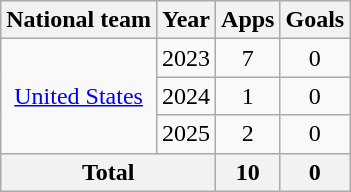<table class="wikitable" style="text-align:center">
<tr>
<th>National team</th>
<th>Year</th>
<th>Apps</th>
<th>Goals</th>
</tr>
<tr>
<td rowspan=3><a href='#'>United States</a></td>
<td>2023</td>
<td>7</td>
<td>0</td>
</tr>
<tr>
<td>2024</td>
<td>1</td>
<td>0</td>
</tr>
<tr>
<td>2025</td>
<td>2</td>
<td>0</td>
</tr>
<tr>
<th colspan="2">Total</th>
<th>10</th>
<th>0</th>
</tr>
</table>
